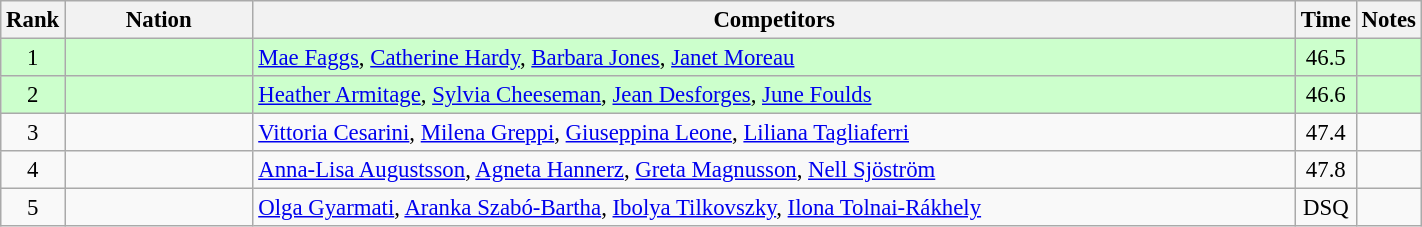<table class="wikitable sortable" width=75% style="text-align:center; font-size:95%">
<tr>
<th width=15>Rank</th>
<th width=120>Nation</th>
<th width=700>Competitors</th>
<th width=15>Time</th>
<th width=15>Notes</th>
</tr>
<tr bgcolor=ccffcc>
<td>1</td>
<td align=left></td>
<td align=left><a href='#'>Mae Faggs</a>, <a href='#'>Catherine Hardy</a>, <a href='#'>Barbara Jones</a>, <a href='#'>Janet Moreau</a></td>
<td>46.5</td>
<td></td>
</tr>
<tr bgcolor=ccffcc>
<td>2</td>
<td align=left></td>
<td align=left><a href='#'>Heather Armitage</a>, <a href='#'>Sylvia Cheeseman</a>, <a href='#'>Jean Desforges</a>, <a href='#'>June Foulds</a></td>
<td>46.6</td>
<td></td>
</tr>
<tr>
<td>3</td>
<td align=left></td>
<td align=left><a href='#'>Vittoria Cesarini</a>, <a href='#'>Milena Greppi</a>, <a href='#'>Giuseppina Leone</a>, <a href='#'>Liliana Tagliaferri</a></td>
<td>47.4</td>
<td></td>
</tr>
<tr>
<td>4</td>
<td align=left></td>
<td align=left><a href='#'>Anna-Lisa Augustsson</a>, <a href='#'>Agneta Hannerz</a>, <a href='#'>Greta Magnusson</a>, <a href='#'>Nell Sjöström</a></td>
<td>47.8</td>
<td></td>
</tr>
<tr>
<td>5</td>
<td align=left></td>
<td align=left><a href='#'>Olga Gyarmati</a>, <a href='#'>Aranka Szabó-Bartha</a>, <a href='#'>Ibolya Tilkovszky</a>, <a href='#'>Ilona Tolnai-Rákhely</a></td>
<td>DSQ</td>
<td></td>
</tr>
</table>
